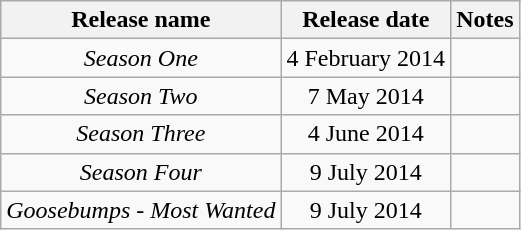<table class="wikitable">
<tr>
<th>Release name</th>
<th>Release date</th>
<th>Notes</th>
</tr>
<tr style="text-align:center;">
<td><em>Season One</em></td>
<td>4 February 2014</td>
<td></td>
</tr>
<tr style="text-align:center;">
<td><em>Season Two</em></td>
<td>7 May 2014</td>
<td></td>
</tr>
<tr style="text-align:center;">
<td><em>Season Three</em></td>
<td>4 June 2014</td>
<td></td>
</tr>
<tr style="text-align:center;">
<td><em>Season Four</em></td>
<td>9 July 2014</td>
<td></td>
</tr>
<tr style="text-align:center;">
<td><em>Goosebumps - Most Wanted</em></td>
<td>9 July 2014</td>
<td></td>
</tr>
</table>
